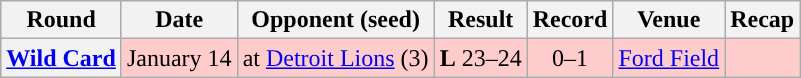<table class="wikitable" style="text-align:center">
<tr>
<th>Round</th>
<th>Date</th>
<th>Opponent (seed)</th>
<th>Result</th>
<th>Record</th>
<th>Venue</th>
<th>Recap</th>
</tr>
<tr style="background:#fcc">
<th><a href='#'>Wild Card</a></th>
<td>January 14</td>
<td>at <a href='#'>Detroit Lions</a> (3)</td>
<td><strong>L</strong> 23–24</td>
<td>0–1</td>
<td><a href='#'>Ford Field</a></td>
<td></td>
</tr>
</table>
